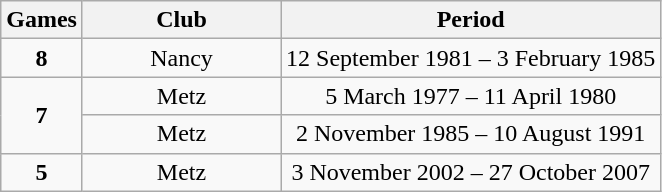<table class="wikitable sortable" style="text-align:center;">
<tr>
<th>Games</th>
<th style="width:30%;">Club</th>
<th>Period</th>
</tr>
<tr>
<td><strong>8</strong></td>
<td>Nancy</td>
<td>12 September 1981 – 3 February 1985</td>
</tr>
<tr>
<td rowspan="2"><strong>7</strong></td>
<td>Metz</td>
<td>5 March 1977 – 11 April 1980</td>
</tr>
<tr>
<td>Metz</td>
<td>2 November 1985 – 10 August 1991</td>
</tr>
<tr>
<td><strong>5</strong></td>
<td>Metz</td>
<td>3 November 2002 – 27 October 2007</td>
</tr>
</table>
